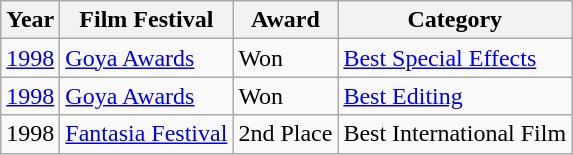<table class="wikitable">
<tr>
<th>Year</th>
<th>Film Festival</th>
<th>Award</th>
<th>Category</th>
</tr>
<tr>
<td><a href='#'>1998</a></td>
<td><a href='#'>Goya Awards</a></td>
<td>Won</td>
<td><a href='#'>Best Special Effects</a></td>
</tr>
<tr>
<td><a href='#'>1998</a></td>
<td><a href='#'>Goya Awards</a></td>
<td>Won</td>
<td><a href='#'>Best Editing</a></td>
</tr>
<tr>
<td>1998</td>
<td><a href='#'>Fantasia Festival</a></td>
<td>2nd Place</td>
<td>Best International Film</td>
</tr>
</table>
